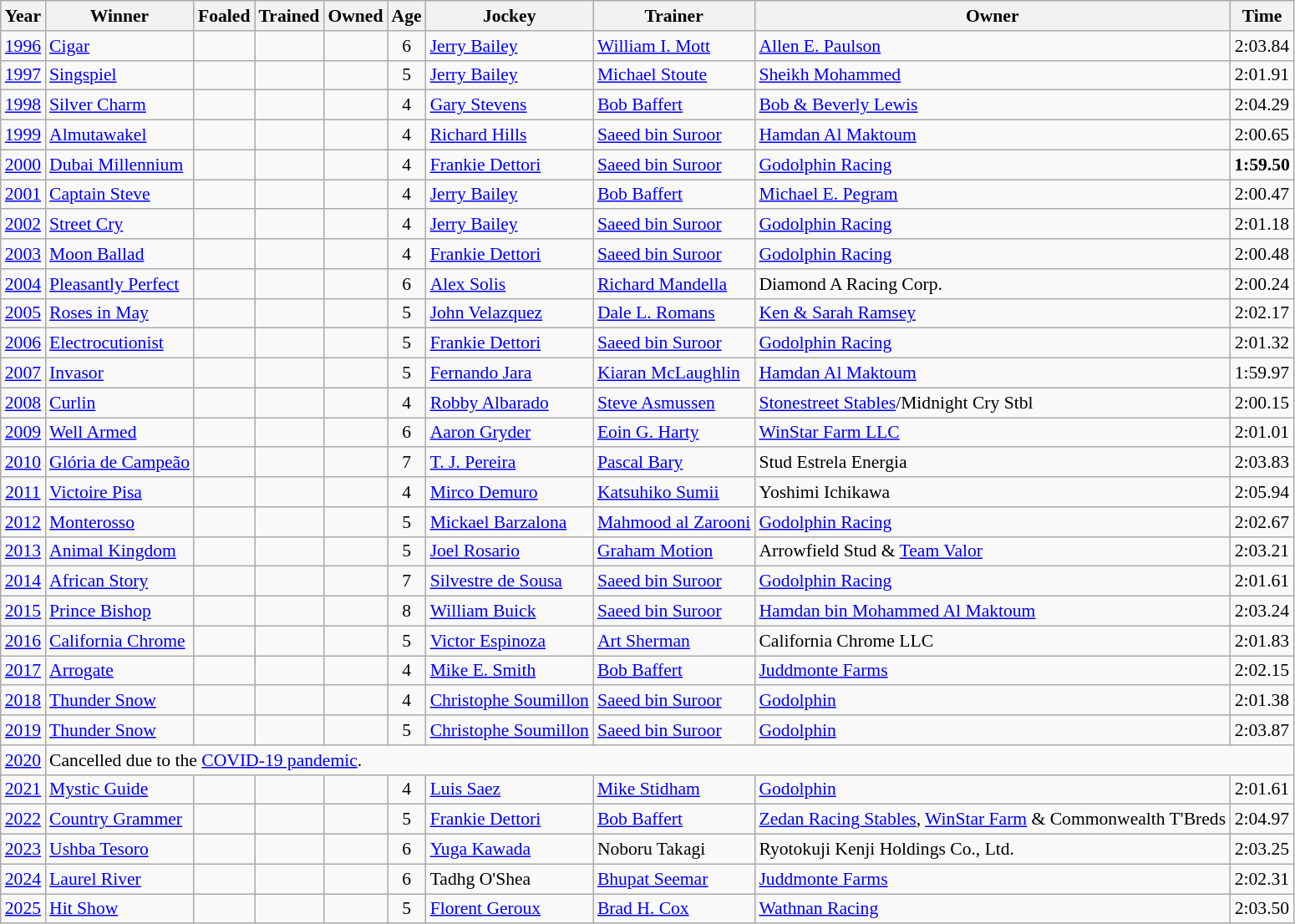<table class="wikitable sortable" style="font-size:90%">
<tr>
<th>Year</th>
<th>Winner</th>
<th>Foaled</th>
<th>Trained</th>
<th>Owned</th>
<th>Age</th>
<th>Jockey</th>
<th>Trainer</th>
<th>Owner</th>
<th>Time</th>
</tr>
<tr>
<td align=center><a href='#'>1996</a></td>
<td><a href='#'>Cigar</a></td>
<td align=center></td>
<td align=center></td>
<td align=center></td>
<td align=center>6</td>
<td><a href='#'>Jerry Bailey</a></td>
<td><a href='#'>William I. Mott</a></td>
<td><a href='#'>Allen E. Paulson</a></td>
<td align=center>2:03.84</td>
</tr>
<tr>
<td align=center><a href='#'>1997</a></td>
<td><a href='#'>Singspiel</a></td>
<td align=center></td>
<td align=center></td>
<td align=center></td>
<td align=center>5</td>
<td><a href='#'>Jerry Bailey</a></td>
<td><a href='#'>Michael Stoute</a></td>
<td><a href='#'>Sheikh Mohammed</a></td>
<td align=center>2:01.91</td>
</tr>
<tr>
<td align=center><a href='#'>1998</a></td>
<td><a href='#'>Silver Charm</a></td>
<td align=center></td>
<td align=center></td>
<td align=center></td>
<td align=center>4</td>
<td><a href='#'>Gary Stevens</a></td>
<td><a href='#'>Bob Baffert</a></td>
<td><a href='#'>Bob & Beverly Lewis</a></td>
<td align=center>2:04.29</td>
</tr>
<tr>
<td align=center><a href='#'>1999</a></td>
<td><a href='#'>Almutawakel</a></td>
<td align=center></td>
<td align=center></td>
<td align=center></td>
<td align=center>4</td>
<td><a href='#'>Richard Hills</a></td>
<td><a href='#'>Saeed bin Suroor</a></td>
<td><a href='#'>Hamdan Al Maktoum</a></td>
<td align=center>2:00.65</td>
</tr>
<tr>
<td align=center><a href='#'>2000</a></td>
<td><a href='#'>Dubai Millennium</a></td>
<td align=center></td>
<td align=center></td>
<td align=center></td>
<td align=center>4</td>
<td><a href='#'>Frankie Dettori</a></td>
<td><a href='#'>Saeed bin Suroor</a></td>
<td><a href='#'>Godolphin Racing</a></td>
<td align=center><strong>1:59.50</strong></td>
</tr>
<tr>
<td align=center><a href='#'>2001</a></td>
<td><a href='#'>Captain Steve</a></td>
<td align=center></td>
<td align=center></td>
<td align=center></td>
<td align=center>4</td>
<td><a href='#'>Jerry Bailey</a></td>
<td><a href='#'>Bob Baffert</a></td>
<td><a href='#'>Michael E. Pegram</a></td>
<td align=center>2:00.47</td>
</tr>
<tr>
<td align=center><a href='#'>2002</a></td>
<td><a href='#'>Street Cry</a></td>
<td align=center></td>
<td align=center></td>
<td align=center></td>
<td align=center>4</td>
<td><a href='#'>Jerry Bailey</a></td>
<td><a href='#'>Saeed bin Suroor</a></td>
<td><a href='#'>Godolphin Racing</a></td>
<td align=center>2:01.18</td>
</tr>
<tr>
<td align=center><a href='#'>2003</a></td>
<td><a href='#'>Moon Ballad</a></td>
<td align=center></td>
<td align=center></td>
<td align=center></td>
<td align=center>4</td>
<td><a href='#'>Frankie Dettori</a></td>
<td><a href='#'>Saeed bin Suroor</a></td>
<td><a href='#'>Godolphin Racing</a></td>
<td align=center>2:00.48</td>
</tr>
<tr>
<td align=center><a href='#'>2004</a></td>
<td><a href='#'>Pleasantly Perfect</a></td>
<td align=center></td>
<td align=center></td>
<td align=center></td>
<td align=center>6</td>
<td><a href='#'>Alex Solis</a></td>
<td><a href='#'>Richard Mandella</a></td>
<td>Diamond A Racing Corp.</td>
<td align=center>2:00.24</td>
</tr>
<tr>
<td align=center><a href='#'>2005</a></td>
<td><a href='#'>Roses in May</a></td>
<td align=center></td>
<td align=center></td>
<td align=center></td>
<td align=center>5</td>
<td><a href='#'>John Velazquez</a></td>
<td><a href='#'>Dale L. Romans</a></td>
<td><a href='#'>Ken & Sarah Ramsey</a></td>
<td align=center>2:02.17</td>
</tr>
<tr>
<td align=center><a href='#'>2006</a></td>
<td><a href='#'>Electrocutionist</a></td>
<td align=center></td>
<td align=center></td>
<td align=center></td>
<td align=center>5</td>
<td><a href='#'>Frankie Dettori</a></td>
<td><a href='#'>Saeed bin Suroor</a></td>
<td><a href='#'>Godolphin Racing</a></td>
<td align=center>2:01.32</td>
</tr>
<tr>
<td align=center><a href='#'>2007</a></td>
<td><a href='#'>Invasor</a></td>
<td align=center></td>
<td align=center></td>
<td align=center></td>
<td align=center>5</td>
<td><a href='#'>Fernando Jara</a></td>
<td><a href='#'>Kiaran McLaughlin</a></td>
<td><a href='#'>Hamdan Al Maktoum</a></td>
<td align=center>1:59.97</td>
</tr>
<tr>
<td align=center><a href='#'>2008</a></td>
<td><a href='#'>Curlin</a></td>
<td align=center></td>
<td align=center></td>
<td align=center></td>
<td align=center>4</td>
<td><a href='#'>Robby Albarado</a></td>
<td><a href='#'>Steve Asmussen</a></td>
<td><a href='#'>Stonestreet Stables</a>/Midnight Cry Stbl</td>
<td align=center>2:00.15</td>
</tr>
<tr>
<td align=center><a href='#'>2009</a></td>
<td><a href='#'>Well Armed</a></td>
<td align=center></td>
<td align=center></td>
<td align=center></td>
<td align=center>6</td>
<td><a href='#'>Aaron Gryder</a></td>
<td><a href='#'>Eoin G. Harty</a></td>
<td><a href='#'>WinStar Farm LLC</a></td>
<td align=center>2:01.01</td>
</tr>
<tr>
<td align=center><a href='#'>2010</a></td>
<td><a href='#'>Glória de Campeão</a></td>
<td align=center></td>
<td align=center></td>
<td align=center></td>
<td align=center>7</td>
<td><a href='#'>T. J. Pereira</a></td>
<td><a href='#'>Pascal Bary</a></td>
<td>Stud Estrela Energia</td>
<td align=center>2:03.83</td>
</tr>
<tr>
<td align=center><a href='#'>2011</a></td>
<td><a href='#'>Victoire Pisa</a></td>
<td align=center></td>
<td align=center></td>
<td align=center></td>
<td align=center>4</td>
<td><a href='#'>Mirco Demuro</a></td>
<td><a href='#'>Katsuhiko Sumii</a></td>
<td>Yoshimi Ichikawa</td>
<td align=center>2:05.94</td>
</tr>
<tr>
<td align=center><a href='#'>2012</a></td>
<td><a href='#'>Monterosso</a></td>
<td align=center></td>
<td align=center></td>
<td align=center></td>
<td align=center>5</td>
<td><a href='#'>Mickael Barzalona</a></td>
<td><a href='#'>Mahmood al Zarooni</a></td>
<td><a href='#'>Godolphin Racing</a></td>
<td align=center>2:02.67</td>
</tr>
<tr>
<td align=center><a href='#'>2013</a></td>
<td><a href='#'>Animal Kingdom</a></td>
<td align=center></td>
<td align=center></td>
<td align=center> </td>
<td align=center>5</td>
<td><a href='#'>Joel Rosario</a></td>
<td><a href='#'>Graham Motion</a></td>
<td>Arrowfield Stud & <a href='#'>Team Valor</a></td>
<td align=center>2:03.21</td>
</tr>
<tr>
<td align=center><a href='#'>2014</a></td>
<td><a href='#'>African Story</a></td>
<td align=center></td>
<td align=center></td>
<td align=center></td>
<td align=center>7</td>
<td><a href='#'>Silvestre de Sousa</a></td>
<td><a href='#'>Saeed bin Suroor</a></td>
<td><a href='#'>Godolphin Racing</a></td>
<td align=center>2:01.61</td>
</tr>
<tr>
<td align=center><a href='#'>2015</a></td>
<td><a href='#'>Prince Bishop</a></td>
<td align=center></td>
<td align=center></td>
<td align=center></td>
<td align=center>8</td>
<td><a href='#'>William Buick</a></td>
<td><a href='#'>Saeed bin Suroor</a></td>
<td><a href='#'>Hamdan bin Mohammed Al Maktoum</a></td>
<td align=center>2:03.24</td>
</tr>
<tr>
<td align=center><a href='#'>2016</a></td>
<td><a href='#'>California Chrome</a></td>
<td align=center></td>
<td align=center></td>
<td align=center></td>
<td align=center>5</td>
<td><a href='#'>Victor Espinoza</a></td>
<td><a href='#'>Art Sherman</a></td>
<td>California Chrome LLC</td>
<td align=center>2:01.83</td>
</tr>
<tr>
<td align=center><a href='#'>2017</a></td>
<td><a href='#'>Arrogate</a></td>
<td align=center></td>
<td align=center></td>
<td align=center></td>
<td align=center>4</td>
<td><a href='#'>Mike E. Smith</a></td>
<td><a href='#'>Bob Baffert</a></td>
<td><a href='#'>Juddmonte Farms</a></td>
<td align=center>2:02.15</td>
</tr>
<tr>
<td align=center><a href='#'>2018</a></td>
<td><a href='#'>Thunder Snow</a></td>
<td align=center></td>
<td align=center></td>
<td align=center></td>
<td align=center>4</td>
<td><a href='#'>Christophe Soumillon</a></td>
<td><a href='#'>Saeed bin Suroor</a></td>
<td><a href='#'>Godolphin</a></td>
<td align=center>2:01.38</td>
</tr>
<tr>
<td align=center><a href='#'>2019</a></td>
<td><a href='#'>Thunder Snow</a></td>
<td align=center></td>
<td align=center></td>
<td align=center></td>
<td align=center>5</td>
<td><a href='#'>Christophe Soumillon</a></td>
<td><a href='#'>Saeed bin Suroor</a></td>
<td><a href='#'>Godolphin</a></td>
<td align=center>2:03.87</td>
</tr>
<tr>
<td align=center><a href='#'>2020</a></td>
<td colspan=9>Cancelled due to the <a href='#'>COVID-19 pandemic</a>.</td>
</tr>
<tr>
<td align=center><a href='#'>2021</a></td>
<td><a href='#'>Mystic Guide</a></td>
<td align=center></td>
<td align=center></td>
<td align=center></td>
<td align=center>4</td>
<td><a href='#'>Luis Saez</a></td>
<td><a href='#'>Mike Stidham</a></td>
<td><a href='#'>Godolphin</a></td>
<td align=center>2:01.61</td>
</tr>
<tr>
<td align=center><a href='#'>2022</a></td>
<td><a href='#'>Country Grammer</a></td>
<td align=center></td>
<td align=center></td>
<td align=center> </td>
<td align=center>5</td>
<td><a href='#'>Frankie Dettori</a></td>
<td><a href='#'>Bob Baffert</a></td>
<td><a href='#'>Zedan Racing Stables</a>, <a href='#'>WinStar Farm</a> & Commonwealth T'Breds</td>
<td align=center>2:04.97</td>
</tr>
<tr>
<td align=center><a href='#'>2023</a></td>
<td><a href='#'>Ushba Tesoro</a></td>
<td align=center></td>
<td align=center></td>
<td align=center></td>
<td align=center>6</td>
<td><a href='#'>Yuga Kawada</a></td>
<td>Noboru Takagi</td>
<td>Ryotokuji Kenji Holdings Co., Ltd.</td>
<td align=center>2:03.25</td>
</tr>
<tr>
<td align=center><a href='#'>2024</a></td>
<td><a href='#'>Laurel River</a></td>
<td align=center></td>
<td align=center></td>
<td align=center></td>
<td align=center>6</td>
<td>Tadhg O'Shea</td>
<td><a href='#'>Bhupat Seemar</a></td>
<td><a href='#'>Juddmonte Farms</a></td>
<td align=center>2:02.31</td>
</tr>
<tr>
<td align=center><a href='#'>2025</a></td>
<td><a href='#'>Hit Show</a></td>
<td align=center></td>
<td align=center></td>
<td align=center></td>
<td align=center>5</td>
<td><a href='#'>Florent Geroux</a></td>
<td><a href='#'>Brad H. Cox</a></td>
<td><a href='#'>Wathnan Racing</a></td>
<td align=center>2:03.50</td>
</tr>
</table>
